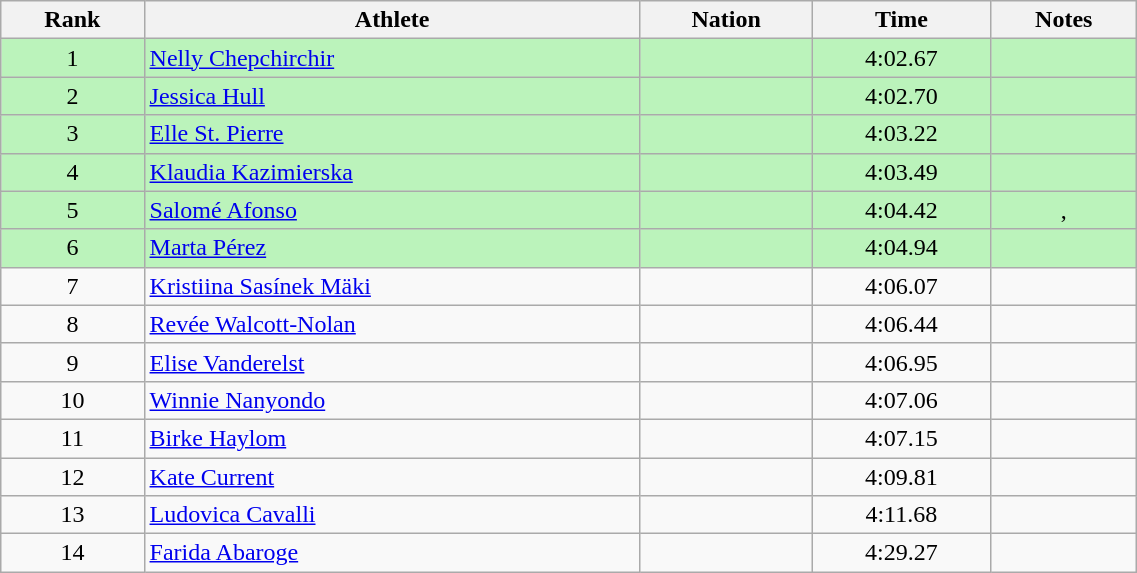<table class="wikitable sortable" style="text-align:center;width: 60%;">
<tr>
<th>Rank</th>
<th>Athlete</th>
<th>Nation</th>
<th>Time</th>
<th>Notes</th>
</tr>
<tr bgcolor=bbf3bb>
<td>1</td>
<td align=left><a href='#'>Nelly Chepchirchir</a></td>
<td align=left></td>
<td>4:02.67</td>
<td></td>
</tr>
<tr bgcolor=bbf3bb>
<td>2</td>
<td align=left><a href='#'>Jessica Hull</a></td>
<td align=left></td>
<td>4:02.70</td>
<td></td>
</tr>
<tr bgcolor=bbf3bb>
<td>3</td>
<td align=left><a href='#'>Elle St. Pierre</a></td>
<td align=left></td>
<td>4:03.22</td>
<td></td>
</tr>
<tr bgcolor=bbf3bb>
<td>4</td>
<td align=left><a href='#'>Klaudia Kazimierska</a></td>
<td align=left></td>
<td>4:03.49</td>
<td></td>
</tr>
<tr bgcolor=bbf3bb>
<td>5</td>
<td align=left><a href='#'>Salomé Afonso</a></td>
<td align=left></td>
<td>4:04.42</td>
<td>, </td>
</tr>
<tr bgcolor=bbf3bb>
<td>6</td>
<td align=left><a href='#'>Marta Pérez</a></td>
<td align=left></td>
<td>4:04.94</td>
<td></td>
</tr>
<tr>
<td>7</td>
<td align=left><a href='#'>Kristiina Sasínek Mäki</a></td>
<td align=left></td>
<td>4:06.07</td>
<td></td>
</tr>
<tr>
<td>8</td>
<td align=left><a href='#'>Revée Walcott-Nolan</a></td>
<td align=left></td>
<td>4:06.44</td>
<td></td>
</tr>
<tr>
<td>9</td>
<td align=left><a href='#'>Elise Vanderelst</a></td>
<td align=left></td>
<td>4:06.95</td>
<td></td>
</tr>
<tr>
<td>10</td>
<td align=left><a href='#'>Winnie Nanyondo</a></td>
<td align=left></td>
<td>4:07.06</td>
<td></td>
</tr>
<tr>
<td>11</td>
<td align=left><a href='#'>Birke Haylom</a></td>
<td align=left></td>
<td>4:07.15</td>
<td></td>
</tr>
<tr>
<td>12</td>
<td align=left><a href='#'>Kate Current</a></td>
<td align=left></td>
<td>4:09.81</td>
<td></td>
</tr>
<tr>
<td>13</td>
<td align=left><a href='#'>Ludovica Cavalli</a></td>
<td align=left></td>
<td>4:11.68</td>
<td></td>
</tr>
<tr>
<td>14</td>
<td align=left><a href='#'>Farida Abaroge</a></td>
<td align=left></td>
<td>4:29.27</td>
<td></td>
</tr>
</table>
